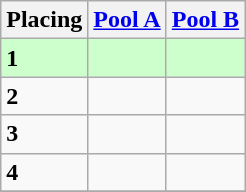<table class=wikitable style="border:1px solid #AAAAAA;">
<tr>
<th>Placing</th>
<th><a href='#'>Pool A</a></th>
<th><a href='#'>Pool B</a></th>
</tr>
<tr style="background: #ccffcc;">
<td><strong>1</strong></td>
<td></td>
<td></td>
</tr>
<tr>
<td><strong>2</strong></td>
<td></td>
<td></td>
</tr>
<tr>
<td><strong>3</strong></td>
<td></td>
<td></td>
</tr>
<tr>
<td><strong>4</strong></td>
<td></td>
<td></td>
</tr>
<tr>
</tr>
</table>
